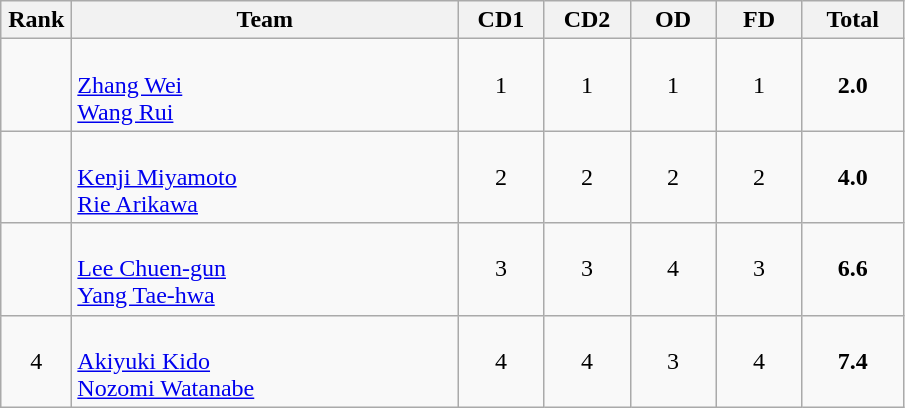<table class=wikitable style="text-align:center">
<tr>
<th width=40>Rank</th>
<th width=250>Team</th>
<th width=50>CD1</th>
<th width=50>CD2</th>
<th width=50>OD</th>
<th width=50>FD</th>
<th width=60>Total</th>
</tr>
<tr>
<td></td>
<td align=left><br><a href='#'>Zhang Wei</a><br><a href='#'>Wang Rui</a></td>
<td>1</td>
<td>1</td>
<td>1</td>
<td>1</td>
<td><strong>2.0</strong></td>
</tr>
<tr>
<td></td>
<td align=left><br><a href='#'>Kenji Miyamoto</a><br><a href='#'>Rie Arikawa</a></td>
<td>2</td>
<td>2</td>
<td>2</td>
<td>2</td>
<td><strong>4.0</strong></td>
</tr>
<tr>
<td></td>
<td align=left><br><a href='#'>Lee Chuen-gun</a><br><a href='#'>Yang Tae-hwa</a></td>
<td>3</td>
<td>3</td>
<td>4</td>
<td>3</td>
<td><strong>6.6</strong></td>
</tr>
<tr>
<td>4</td>
<td align=left><br><a href='#'>Akiyuki Kido</a><br><a href='#'>Nozomi Watanabe</a></td>
<td>4</td>
<td>4</td>
<td>3</td>
<td>4</td>
<td><strong>7.4</strong></td>
</tr>
</table>
